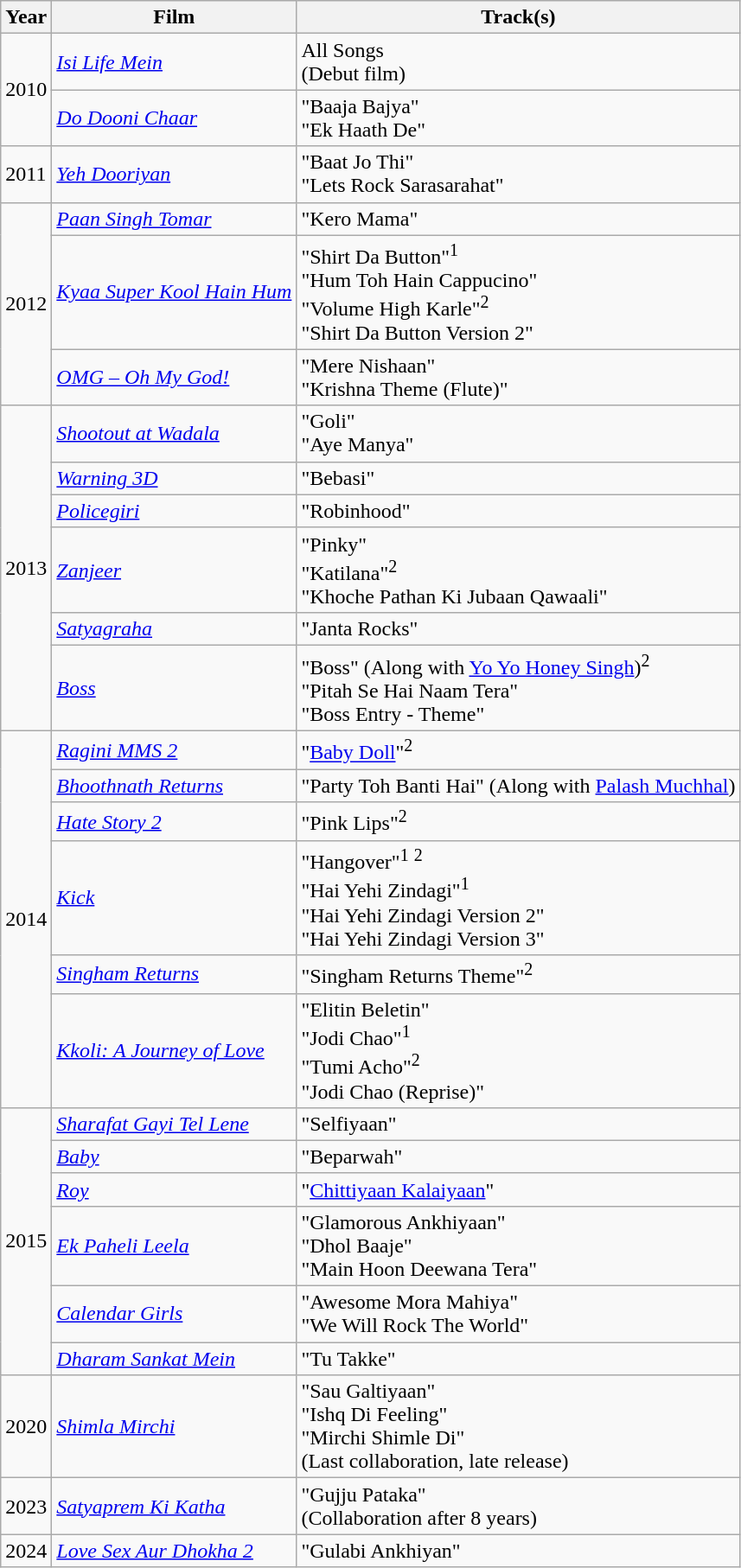<table class="wikitable sortable">
<tr>
<th>Year</th>
<th>Film</th>
<th>Track(s)</th>
</tr>
<tr>
<td rowspan="2">2010</td>
<td><em><a href='#'>Isi Life Mein</a></em></td>
<td>All Songs<br>(Debut film)</td>
</tr>
<tr>
<td><em><a href='#'>Do Dooni Chaar</a></em></td>
<td>"Baaja Bajya" <br> "Ek Haath De" <br></td>
</tr>
<tr>
<td>2011</td>
<td><em><a href='#'>Yeh Dooriyan</a></em></td>
<td>"Baat Jo Thi" <br> "Lets Rock Sarasarahat"</td>
</tr>
<tr>
<td rowspan="3">2012</td>
<td><em><a href='#'>Paan Singh Tomar</a></em></td>
<td>"Kero Mama"</td>
</tr>
<tr>
<td><em><a href='#'>Kyaa Super Kool Hain Hum</a></em></td>
<td>"Shirt Da Button"<sup>1</sup> <br> "Hum Toh Hain Cappucino" <br> "Volume High Karle"<sup>2</sup><br>"Shirt Da Button Version 2"</td>
</tr>
<tr>
<td><em><a href='#'>OMG – Oh My God!</a></em></td>
<td>"Mere Nishaan" <br> "Krishna Theme (Flute)"</td>
</tr>
<tr>
<td rowspan="6">2013</td>
<td><em><a href='#'>Shootout at Wadala</a></em></td>
<td>"Goli"<br>"Aye Manya"</td>
</tr>
<tr>
<td><em><a href='#'>Warning 3D</a></em></td>
<td>"Bebasi"</td>
</tr>
<tr>
<td><em><a href='#'>Policegiri</a></em></td>
<td>"Robinhood"</td>
</tr>
<tr>
<td><em><a href='#'>Zanjeer</a></em></td>
<td>"Pinky"<br>"Katilana"<sup>2</sup><br>"Khoche Pathan Ki Jubaan Qawaali"</td>
</tr>
<tr>
<td><em><a href='#'>Satyagraha</a></em></td>
<td>"Janta Rocks"</td>
</tr>
<tr>
<td><em><a href='#'>Boss</a></em></td>
<td>"Boss" (Along with <a href='#'>Yo Yo Honey Singh</a>)<sup>2</sup><br>"Pitah Se Hai Naam Tera"<br>"Boss Entry - Theme"</td>
</tr>
<tr>
<td rowspan="6">2014</td>
<td><em><a href='#'>Ragini MMS 2</a></em></td>
<td>"<a href='#'>Baby Doll</a>"<sup>2</sup></td>
</tr>
<tr>
<td><em><a href='#'>Bhoothnath Returns</a></em></td>
<td>"Party Toh Banti Hai" (Along with <a href='#'>Palash Muchhal</a>)</td>
</tr>
<tr>
<td><em><a href='#'>Hate Story 2</a></em></td>
<td>"Pink Lips"<sup>2</sup></td>
</tr>
<tr>
<td><em><a href='#'>Kick</a></em></td>
<td>"Hangover"<sup>1</sup> <sup>2</sup><br>"Hai Yehi Zindagi"<sup>1</sup><br>"Hai Yehi Zindagi Version 2"<br>"Hai Yehi Zindagi Version 3"</td>
</tr>
<tr>
<td><em><a href='#'>Singham Returns</a></em></td>
<td>"Singham Returns Theme"<sup>2</sup></td>
</tr>
<tr>
<td><em><a href='#'>Kkoli: A Journey of Love</a></em></td>
<td>"Elitin Beletin"<br>"Jodi Chao"<sup>1</sup><br>"Tumi Acho"<sup>2</sup><br>"Jodi Chao (Reprise)"</td>
</tr>
<tr>
<td rowspan=6>2015</td>
<td><em><a href='#'>Sharafat Gayi Tel Lene</a></em></td>
<td>"Selfiyaan"</td>
</tr>
<tr>
<td><em><a href='#'>Baby</a></em></td>
<td>"Beparwah"</td>
</tr>
<tr>
<td><em><a href='#'>Roy</a></em></td>
<td>"<a href='#'>Chittiyaan Kalaiyaan</a>"</td>
</tr>
<tr>
<td><em><a href='#'>Ek Paheli Leela</a></em></td>
<td>"Glamorous Ankhiyaan"<br>"Dhol Baaje"<br>"Main Hoon Deewana Tera"</td>
</tr>
<tr>
<td><em><a href='#'>Calendar Girls</a></em></td>
<td>"Awesome Mora Mahiya"<br>"We Will Rock The World"</td>
</tr>
<tr>
<td><em><a href='#'>Dharam Sankat Mein</a></em></td>
<td>"Tu Takke"</td>
</tr>
<tr>
<td>2020</td>
<td><em><a href='#'>Shimla Mirchi</a></em></td>
<td>"Sau Galtiyaan"<br>"Ishq Di Feeling"<br>"Mirchi Shimle Di" <br> (Last collaboration, late release)</td>
</tr>
<tr>
<td>2023</td>
<td><em><a href='#'>Satyaprem Ki Katha</a></em></td>
<td>"Gujju Pataka"<br>(Collaboration after 8 years)</td>
</tr>
<tr>
<td>2024</td>
<td><em><a href='#'>Love Sex Aur Dhokha 2</a></em></td>
<td>"Gulabi Ankhiyan"</td>
</tr>
</table>
